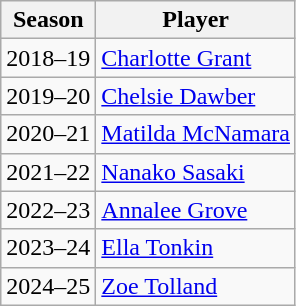<table class="wikitable">
<tr>
<th>Season</th>
<th>Player</th>
</tr>
<tr>
<td>2018–19</td>
<td> <a href='#'>Charlotte Grant</a></td>
</tr>
<tr>
<td>2019–20</td>
<td> <a href='#'>Chelsie Dawber</a></td>
</tr>
<tr>
<td>2020–21</td>
<td> <a href='#'>Matilda McNamara</a></td>
</tr>
<tr>
<td>2021–22</td>
<td> <a href='#'>Nanako Sasaki</a></td>
</tr>
<tr>
<td>2022–23</td>
<td> <a href='#'>Annalee Grove</a></td>
</tr>
<tr>
<td>2023–24</td>
<td> <a href='#'>Ella Tonkin</a></td>
</tr>
<tr>
<td>2024–25</td>
<td> <a href='#'>Zoe Tolland</a></td>
</tr>
</table>
